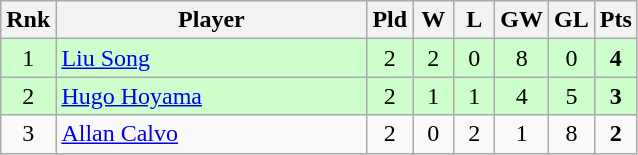<table class="wikitable" style="text-align:center">
<tr>
<th width=20>Rnk</th>
<th width=200>Player</th>
<th width=20>Pld</th>
<th width=20>W</th>
<th width=20>L</th>
<th width=20>GW</th>
<th width=20>GL</th>
<th width=20>Pts</th>
</tr>
<tr bgcolor="ccffcc">
<td>1</td>
<td style="text-align:left;"> <a href='#'>Liu Song</a></td>
<td>2</td>
<td>2</td>
<td>0</td>
<td>8</td>
<td>0</td>
<td><strong>4</strong></td>
</tr>
<tr bgcolor="ccffcc">
<td>2</td>
<td style="text-align:left;"> <a href='#'>Hugo Hoyama</a></td>
<td>2</td>
<td>1</td>
<td>1</td>
<td>4</td>
<td>5</td>
<td><strong>3</strong></td>
</tr>
<tr>
<td>3</td>
<td style="text-align:left;"> <a href='#'>Allan Calvo</a></td>
<td>2</td>
<td>0</td>
<td>2</td>
<td>1</td>
<td>8</td>
<td><strong>2</strong></td>
</tr>
</table>
